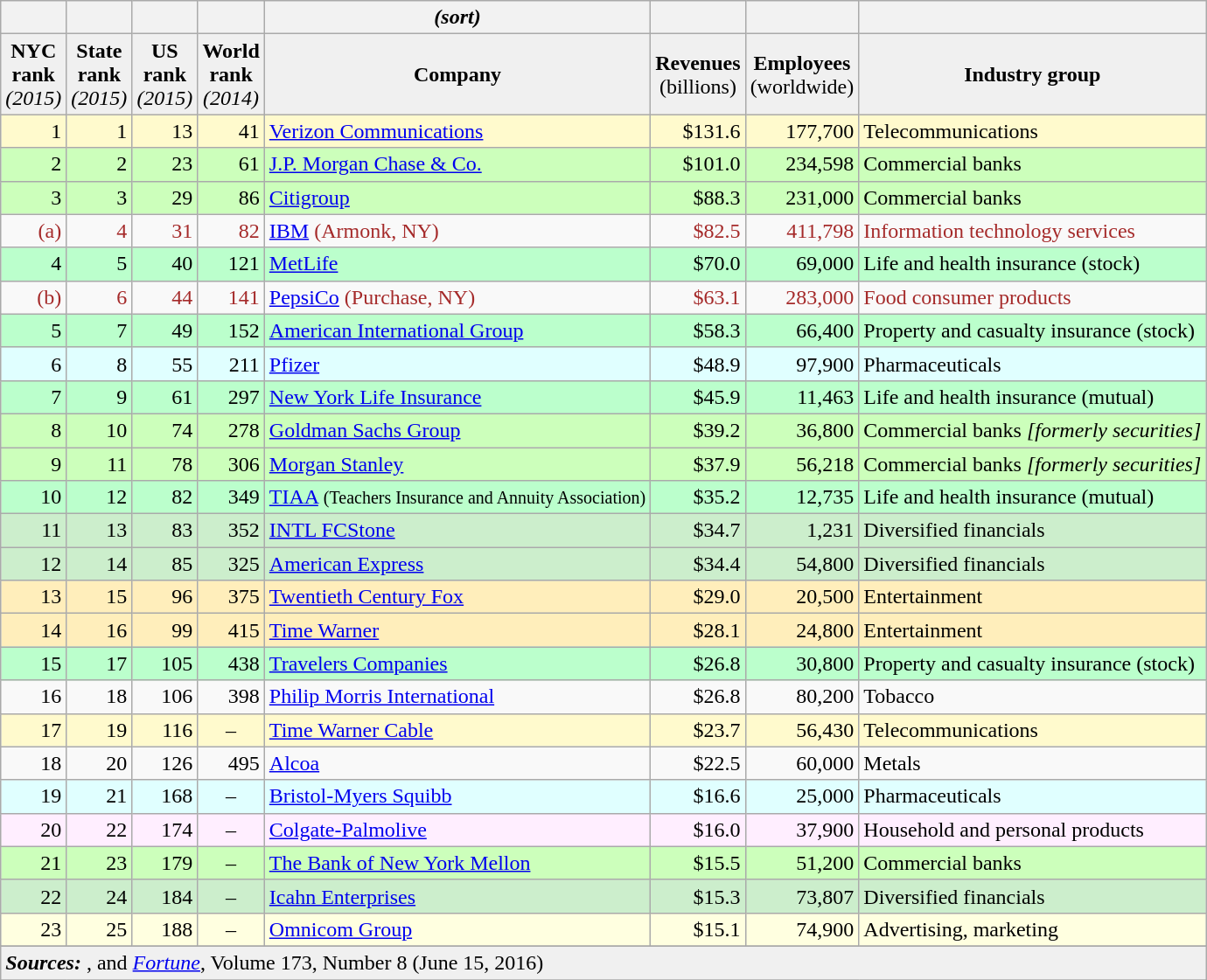<table class="wikitable sortable" style="text-align:right">
<tr>
<th> </th>
<th></th>
<th></th>
<th></th>
<th><em>(sort)</em></th>
<th></th>
<th></th>
<th></th>
</tr>
<tr style="text-align:center; background:#f0f0f0" class="sortbottom">
<td><strong>NYC <br>rank</strong><br><em>(2015)</em><br></td>
<td><strong>State <br>rank</strong><br><em>(2015)</em><br></td>
<td><strong>US<br> rank</strong><br><em>(2015)</em><br></td>
<td><strong>World<br> rank</strong><br><em>(2014)</em><br></td>
<td><strong>Company</strong></td>
<td><strong>Revenues</strong><br> (billions)<br></td>
<td><strong>Employees</strong><br> (worldwide)<br></td>
<td><strong>Industry group</strong></td>
</tr>
<tr bgcolor="lemonchiffon">
<td>1</td>
<td>1</td>
<td>13</td>
<td>41</td>
<td align=left><a href='#'>Verizon Communications</a></td>
<td>$131.6</td>
<td>177,700</td>
<td align=left>Telecommunications</td>
</tr>
<tr bgcolor="ccffbb">
<td>2</td>
<td>2</td>
<td>23</td>
<td>61</td>
<td align=left><a href='#'>J.P. Morgan Chase & Co.</a></td>
<td>$101.0</td>
<td>234,598</td>
<td align=left>Commercial banks</td>
</tr>
<tr bgcolor="ccffbb">
<td>3</td>
<td>3</td>
<td>29</td>
<td>86</td>
<td align=left><a href='#'>Citigroup</a></td>
<td>$88.3</td>
<td>231,000</td>
<td align=left>Commercial banks</td>
</tr>
<tr style="color:brown">
<td>(a)</td>
<td>4</td>
<td>31</td>
<td>82</td>
<td align=left><a href='#'>IBM</a> (Armonk, NY)</td>
<td>$82.5</td>
<td>411,798</td>
<td align=left>Information technology services</td>
</tr>
<tr bgcolor="bbffcc">
<td>4</td>
<td>5</td>
<td>40</td>
<td>121</td>
<td align=left><a href='#'>MetLife</a></td>
<td>$70.0</td>
<td>69,000</td>
<td align=left>Life and health insurance (stock)</td>
</tr>
<tr style="color:brown">
<td>(b)</td>
<td>6</td>
<td>44</td>
<td>141</td>
<td align=left><a href='#'>PepsiCo</a> (Purchase, NY)</td>
<td>$63.1</td>
<td>283,000</td>
<td align=left>Food consumer products</td>
</tr>
<tr bgcolor="bbffcc">
<td>5</td>
<td>7</td>
<td>49</td>
<td>152</td>
<td align=left><a href='#'>American International Group</a></td>
<td>$58.3</td>
<td>66,400</td>
<td align=left>Property and casualty insurance (stock)</td>
</tr>
<tr bgcolor="lightcyan">
<td>6</td>
<td>8</td>
<td>55</td>
<td>211</td>
<td align=left><a href='#'>Pfizer</a></td>
<td>$48.9</td>
<td>97,900</td>
<td align=left>Pharmaceuticals</td>
</tr>
<tr bgcolor="bbffcc">
<td>7</td>
<td>9</td>
<td>61</td>
<td>297</td>
<td align=left><a href='#'>New York Life Insurance</a></td>
<td>$45.9</td>
<td>11,463</td>
<td align=left>Life and health insurance (mutual)</td>
</tr>
<tr bgcolor="ccffbb">
<td>8</td>
<td>10</td>
<td>74</td>
<td>278</td>
<td align=left><a href='#'>Goldman Sachs Group</a></td>
<td>$39.2</td>
<td>36,800</td>
<td align=left>Commercial banks <em>[formerly securities]</em></td>
</tr>
<tr bgcolor="ccffbb">
<td>9</td>
<td>11</td>
<td>78</td>
<td>306</td>
<td align=left><a href='#'>Morgan Stanley</a></td>
<td>$37.9</td>
<td>56,218</td>
<td align=left>Commercial banks <em>[formerly securities]</em></td>
</tr>
<tr bgcolor="bbffcc">
<td>10</td>
<td>12</td>
<td>82</td>
<td>349</td>
<td align=left><a href='#'>TIAA</a> <small>(Teachers Insurance and Annuity Association)</small></td>
<td>$35.2</td>
<td>12,735</td>
<td align=left>Life and health insurance (mutual)</td>
</tr>
<tr bgcolor="cceecc">
<td>11</td>
<td>13</td>
<td>83</td>
<td>352</td>
<td align=left><a href='#'>INTL FCStone</a></td>
<td>$34.7</td>
<td>1,231</td>
<td align=left>Diversified financials</td>
</tr>
<tr bgcolor="cceecc">
<td>12</td>
<td>14</td>
<td>85</td>
<td>325</td>
<td align=left><a href='#'>American Express</a></td>
<td>$34.4</td>
<td>54,800</td>
<td align=left>Diversified financials</td>
</tr>
<tr bgcolor="ffeebb">
<td>13</td>
<td>15</td>
<td>96</td>
<td>375</td>
<td align=left><a href='#'>Twentieth Century Fox</a></td>
<td>$29.0</td>
<td>20,500</td>
<td align=left>Entertainment</td>
</tr>
<tr bgcolor="ffeebb">
<td>14</td>
<td>16</td>
<td>99</td>
<td>415</td>
<td align=left><a href='#'>Time Warner</a></td>
<td>$28.1</td>
<td>24,800</td>
<td align=left>Entertainment</td>
</tr>
<tr bgcolor="bbffcc">
<td>15</td>
<td>17</td>
<td>105</td>
<td>438</td>
<td align=left><a href='#'>Travelers Companies</a></td>
<td>$26.8</td>
<td>30,800</td>
<td align=left>Property and casualty insurance (stock)</td>
</tr>
<tr>
<td>16</td>
<td>18</td>
<td>106</td>
<td>398</td>
<td align=left><a href='#'>Philip Morris International</a></td>
<td>$26.8</td>
<td>80,200</td>
<td align=left>Tobacco</td>
</tr>
<tr bgcolor="lemonchiffon">
<td>17</td>
<td>19</td>
<td>116</td>
<td align=center>–</td>
<td align=left><a href='#'>Time Warner Cable</a></td>
<td>$23.7</td>
<td>56,430</td>
<td align=left>Telecommunications</td>
</tr>
<tr>
<td>18</td>
<td>20</td>
<td>126</td>
<td>495</td>
<td align=left><a href='#'>Alcoa</a></td>
<td>$22.5</td>
<td>60,000</td>
<td align=left>Metals</td>
</tr>
<tr bgcolor="lightcyan">
<td>19</td>
<td>21</td>
<td>168</td>
<td align=center>–</td>
<td align=left><a href='#'>Bristol-Myers Squibb</a></td>
<td>$16.6</td>
<td>25,000</td>
<td align=left>Pharmaceuticals</td>
</tr>
<tr bgcolor="ffeeff">
<td>20</td>
<td>22</td>
<td>174</td>
<td align=center>–</td>
<td align=left><a href='#'>Colgate-Palmolive</a></td>
<td>$16.0</td>
<td>37,900</td>
<td align=left>Household and personal products</td>
</tr>
<tr bgcolor="ccffbb">
<td>21</td>
<td>23</td>
<td>179</td>
<td align=center>–</td>
<td align=left><a href='#'>The Bank of New York Mellon</a></td>
<td>$15.5</td>
<td>51,200</td>
<td align=left>Commercial banks</td>
</tr>
<tr bgcolor="cceecc">
<td>22</td>
<td>24</td>
<td>184</td>
<td align=center>–</td>
<td align=left><a href='#'>Icahn Enterprises</a></td>
<td>$15.3</td>
<td>73,807</td>
<td align=left>Diversified financials</td>
</tr>
<tr bgcolor="lightyellow">
<td>23</td>
<td>25</td>
<td>188</td>
<td align=center>–</td>
<td align=left><a href='#'>Omnicom Group</a></td>
<td>$15.1</td>
<td>74,900</td>
<td align=left>Advertising, marketing</td>
</tr>
<tr>
</tr>
<tr class="sortbottom">
<td colspan="8" bgcolor="f0f0f0" align=left><strong><em>Sources:</em></strong> ,  and <em><a href='#'>Fortune</a></em>, Volume 173, Number 8 (June 15, 2016)</td>
</tr>
<tr>
</tr>
</table>
